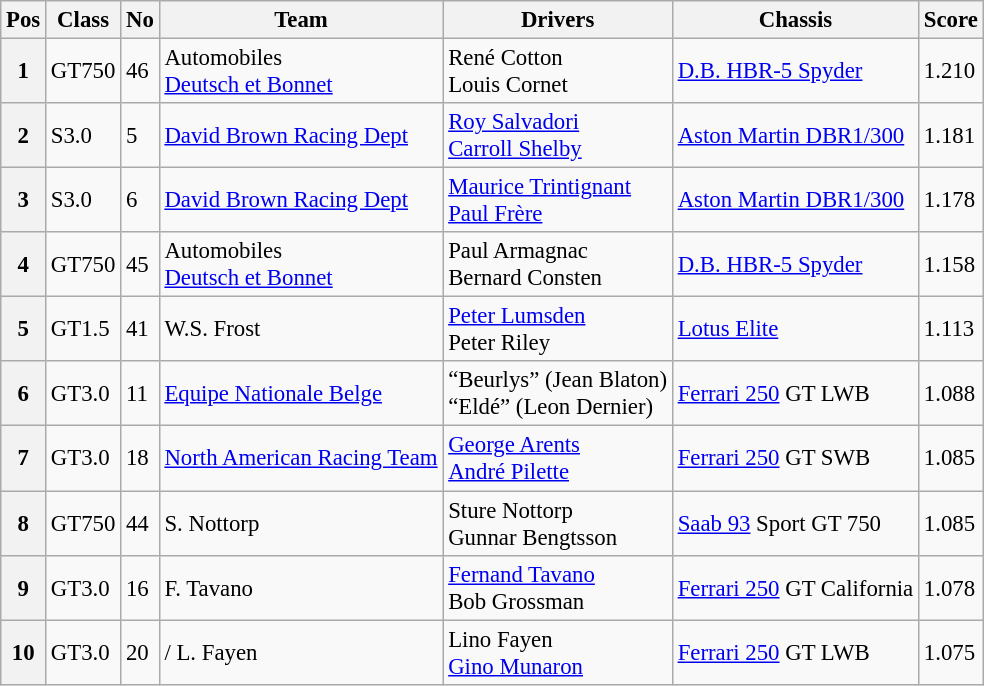<table class="wikitable" style="font-size: 95%;">
<tr>
<th>Pos</th>
<th>Class</th>
<th>No</th>
<th>Team</th>
<th>Drivers</th>
<th>Chassis</th>
<th>Score</th>
</tr>
<tr>
<th>1</th>
<td>GT750</td>
<td>46</td>
<td> Automobiles<br><a href='#'>Deutsch et Bonnet</a></td>
<td> René Cotton<br> Louis Cornet</td>
<td><a href='#'>D.B. HBR-5 Spyder</a></td>
<td>1.210</td>
</tr>
<tr>
<th>2</th>
<td>S3.0</td>
<td>5</td>
<td> <a href='#'>David Brown Racing Dept</a></td>
<td> <a href='#'>Roy Salvadori</a><br> <a href='#'>Carroll Shelby</a></td>
<td><a href='#'>Aston Martin DBR1/300</a></td>
<td>1.181</td>
</tr>
<tr>
<th>3</th>
<td>S3.0</td>
<td>6</td>
<td> <a href='#'>David Brown Racing Dept</a></td>
<td> <a href='#'>Maurice Trintignant</a><br> <a href='#'>Paul Frère</a></td>
<td><a href='#'>Aston Martin DBR1/300</a></td>
<td>1.178</td>
</tr>
<tr>
<th>4</th>
<td>GT750</td>
<td>45</td>
<td> Automobiles<br><a href='#'>Deutsch et Bonnet</a></td>
<td> Paul Armagnac<br> Bernard Consten</td>
<td><a href='#'>D.B. HBR-5 Spyder</a></td>
<td>1.158</td>
</tr>
<tr>
<th>5</th>
<td>GT1.5</td>
<td>41</td>
<td> W.S. Frost</td>
<td> <a href='#'>Peter Lumsden</a><br> Peter Riley</td>
<td><a href='#'>Lotus Elite</a></td>
<td>1.113</td>
</tr>
<tr>
<th>6</th>
<td>GT3.0</td>
<td>11</td>
<td> <a href='#'>Equipe Nationale Belge</a></td>
<td> “Beurlys” (Jean Blaton)<br> “Eldé” (Leon Dernier)</td>
<td><a href='#'>Ferrari 250</a> GT LWB</td>
<td>1.088</td>
</tr>
<tr>
<th>7</th>
<td>GT3.0</td>
<td>18</td>
<td> <a href='#'>North American Racing Team</a></td>
<td> <a href='#'>George Arents</a><br> <a href='#'>André Pilette</a></td>
<td><a href='#'>Ferrari 250</a> GT SWB</td>
<td>1.085</td>
</tr>
<tr>
<th>8</th>
<td>GT750</td>
<td>44</td>
<td> S. Nottorp</td>
<td> Sture Nottorp<br> Gunnar Bengtsson</td>
<td><a href='#'>Saab 93</a> Sport GT 750</td>
<td>1.085</td>
</tr>
<tr>
<th>9</th>
<td>GT3.0</td>
<td>16</td>
<td> F. Tavano</td>
<td> <a href='#'>Fernand Tavano</a><br> Bob Grossman</td>
<td><a href='#'>Ferrari 250</a> GT California</td>
<td>1.078</td>
</tr>
<tr>
<th>10</th>
<td>GT3.0</td>
<td>20</td>
<td>/ L. Fayen</td>
<td> Lino Fayen<br> <a href='#'>Gino Munaron</a></td>
<td><a href='#'>Ferrari 250</a> GT LWB</td>
<td>1.075</td>
</tr>
</table>
